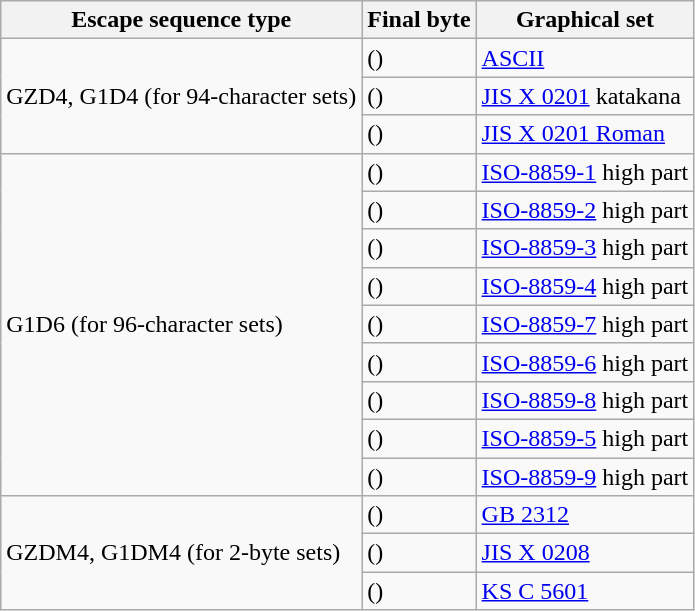<table class="wikitable collapsible">
<tr>
<th>Escape sequence type</th>
<th>Final byte</th>
<th>Graphical set</th>
</tr>
<tr>
<td rowspan=3>GZD4, G1D4 (for 94-character sets)</td>
<td> ()</td>
<td><a href='#'>ASCII</a></td>
</tr>
<tr>
<td> ()</td>
<td><a href='#'>JIS X 0201</a> katakana</td>
</tr>
<tr>
<td> ()</td>
<td><a href='#'>JIS X 0201 Roman</a></td>
</tr>
<tr>
<td rowspan=9>G1D6 (for 96-character sets)</td>
<td> ()</td>
<td><a href='#'>ISO-8859-1</a> high part</td>
</tr>
<tr>
<td> ()</td>
<td><a href='#'>ISO-8859-2</a> high part</td>
</tr>
<tr>
<td> ()</td>
<td><a href='#'>ISO-8859-3</a> high part</td>
</tr>
<tr>
<td> ()</td>
<td><a href='#'>ISO-8859-4</a> high part</td>
</tr>
<tr>
<td> ()</td>
<td><a href='#'>ISO-8859-7</a> high part</td>
</tr>
<tr>
<td> ()</td>
<td><a href='#'>ISO-8859-6</a> high part</td>
</tr>
<tr>
<td> ()</td>
<td><a href='#'>ISO-8859-8</a> high part</td>
</tr>
<tr>
<td> ()</td>
<td><a href='#'>ISO-8859-5</a> high part</td>
</tr>
<tr>
<td> ()</td>
<td><a href='#'>ISO-8859-9</a> high part</td>
</tr>
<tr>
<td rowspan=3>GZDM4, G1DM4 (for 2-byte sets)</td>
<td> ()</td>
<td><a href='#'>GB 2312</a></td>
</tr>
<tr>
<td> ()</td>
<td><a href='#'>JIS X 0208</a></td>
</tr>
<tr>
<td> ()</td>
<td><a href='#'>KS C 5601</a></td>
</tr>
</table>
